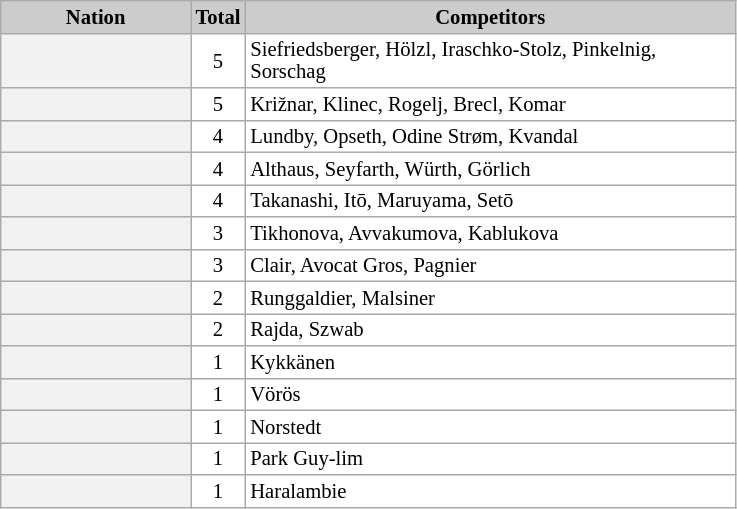<table class="wikitable plainrowheaders" style="background:#fff; font-size:86%; line-height:15px; border:gray solid 1px; border-collapse:collapse;">
<tr style="background:#ccc; text-align:center;">
<th scope="col" style="background:#ccc;" width=120px;">Nation</th>
<th scope="col" style="background:#ccc;" width=30px;">Total</th>
<th scope="col" style="background:#ccc;" width=320px;">Competitors</th>
</tr>
<tr>
<th scope=row align=left></th>
<td align=center>5</td>
<td>Siefriedsberger, Hölzl, Iraschko-Stolz, Pinkelnig, Sorschag</td>
</tr>
<tr>
<th scope=row align=left></th>
<td align=center>5</td>
<td>Križnar, Klinec, Rogelj, Brecl, Komar</td>
</tr>
<tr>
<th scope=row align=left></th>
<td align=center>4</td>
<td>Lundby, Opseth, Odine Strøm, Kvandal</td>
</tr>
<tr>
<th scope=row align=left></th>
<td align=center>4</td>
<td>Althaus, Seyfarth, Würth, Görlich</td>
</tr>
<tr>
<th scope=row align=left></th>
<td align=center>4</td>
<td>Takanashi, Itō, Maruyama, Setō</td>
</tr>
<tr>
<th scope=row align=left></th>
<td align=center>3</td>
<td>Tikhonova, Avvakumova, Kablukova</td>
</tr>
<tr>
<th scope=row align=left></th>
<td align=center>3</td>
<td>Clair, Avocat Gros, Pagnier</td>
</tr>
<tr>
<th scope=row align=left></th>
<td align=center>2</td>
<td>Runggaldier, Malsiner</td>
</tr>
<tr>
<th scope=row align=left></th>
<td align=center>2</td>
<td>Rajda, Szwab</td>
</tr>
<tr>
<th scope=row align=left></th>
<td align=center>1</td>
<td>Kykkänen</td>
</tr>
<tr>
<th scope=row align=left></th>
<td align=center>1</td>
<td>Vörös</td>
</tr>
<tr>
<th scope=row align=left></th>
<td align=center>1</td>
<td>Norstedt</td>
</tr>
<tr>
<th scope=row align=left></th>
<td align=center>1</td>
<td>Park Guy-lim</td>
</tr>
<tr>
<th scope=row align=left></th>
<td align=center>1</td>
<td>Haralambie</td>
</tr>
</table>
